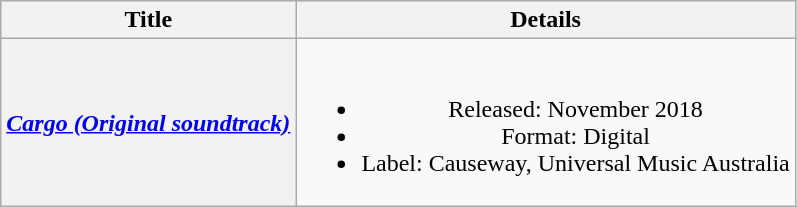<table class="wikitable plainrowheaders" style="text-align:center;" border="1">
<tr>
<th>Title</th>
<th>Details</th>
</tr>
<tr>
<th scope="row"><em><a href='#'>Cargo (Original soundtrack)</a></em></th>
<td><br><ul><li>Released: November 2018</li><li>Format: Digital</li><li>Label: Causeway, Universal Music Australia</li></ul></td>
</tr>
</table>
